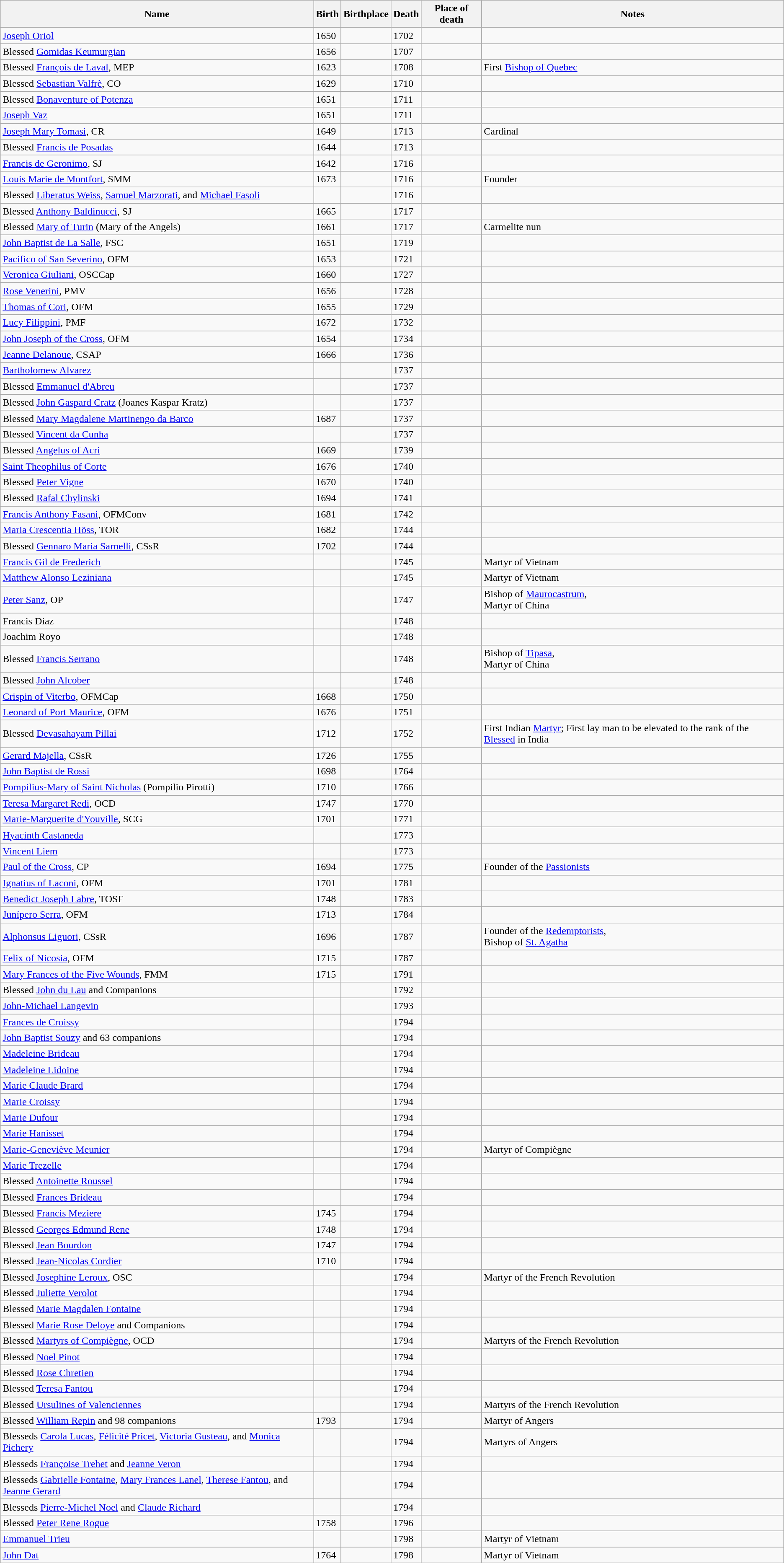<table class="wikitable sortable">
<tr>
<th>Name</th>
<th>Birth</th>
<th>Birthplace</th>
<th>Death</th>
<th>Place of death</th>
<th>Notes</th>
</tr>
<tr>
<td><a href='#'>Joseph Oriol</a></td>
<td>1650</td>
<td> </td>
<td>1702</td>
<td> </td>
<td></td>
</tr>
<tr>
<td>Blessed <a href='#'>Gomidas Keumurgian</a></td>
<td>1656</td>
<td> </td>
<td>1707</td>
<td> </td>
<td></td>
</tr>
<tr>
<td>Blessed <a href='#'>François de Laval</a>, MEP</td>
<td>1623</td>
<td> </td>
<td>1708</td>
<td> </td>
<td>First <a href='#'>Bishop of Quebec</a></td>
</tr>
<tr>
<td>Blessed <a href='#'>Sebastian Valfrè</a>, CO</td>
<td>1629</td>
<td> </td>
<td>1710</td>
<td> </td>
<td></td>
</tr>
<tr>
<td>Blessed <a href='#'>Bonaventure of Potenza</a></td>
<td>1651</td>
<td> </td>
<td>1711</td>
<td> </td>
<td></td>
</tr>
<tr>
<td><a href='#'>Joseph Vaz</a></td>
<td>1651</td>
<td> </td>
<td>1711</td>
<td> </td>
<td></td>
</tr>
<tr>
<td><a href='#'>Joseph Mary Tomasi</a>, CR</td>
<td>1649</td>
<td> </td>
<td>1713</td>
<td> </td>
<td>Cardinal</td>
</tr>
<tr>
<td>Blessed <a href='#'>Francis de Posadas</a></td>
<td>1644</td>
<td> </td>
<td>1713</td>
<td> </td>
<td></td>
</tr>
<tr>
<td><a href='#'>Francis de Geronimo</a>, SJ</td>
<td>1642</td>
<td> </td>
<td>1716</td>
<td> </td>
<td></td>
</tr>
<tr>
<td><a href='#'>Louis Marie de Montfort</a>, SMM</td>
<td>1673</td>
<td> </td>
<td>1716</td>
<td> </td>
<td>Founder</td>
</tr>
<tr>
<td>Blessed <a href='#'>Liberatus Weiss</a>, <a href='#'>Samuel Marzorati</a>, and <a href='#'>Michael Fasoli</a></td>
<td> </td>
<td> </td>
<td>1716</td>
<td> </td>
<td></td>
</tr>
<tr>
<td>Blessed <a href='#'>Anthony Baldinucci</a>, SJ</td>
<td>1665</td>
<td> </td>
<td>1717</td>
<td> </td>
<td></td>
</tr>
<tr>
<td>Blessed <a href='#'>Mary of Turin</a> (Mary of the Angels)</td>
<td>1661</td>
<td> </td>
<td>1717</td>
<td> </td>
<td>Carmelite nun</td>
</tr>
<tr>
<td><a href='#'>John Baptist de La Salle</a>, FSC</td>
<td>1651</td>
<td> </td>
<td>1719</td>
<td> </td>
<td></td>
</tr>
<tr>
<td><a href='#'>Pacifico of San Severino</a>, OFM</td>
<td>1653</td>
<td> </td>
<td>1721</td>
<td> </td>
<td></td>
</tr>
<tr>
<td><a href='#'>Veronica Giuliani</a>, OSCCap</td>
<td>1660</td>
<td> </td>
<td>1727</td>
<td> </td>
<td></td>
</tr>
<tr>
<td><a href='#'>Rose Venerini</a>, PMV</td>
<td>1656</td>
<td> </td>
<td>1728</td>
<td> </td>
<td></td>
</tr>
<tr>
<td><a href='#'>Thomas of Cori</a>, OFM</td>
<td>1655</td>
<td> </td>
<td>1729</td>
<td> </td>
<td></td>
</tr>
<tr>
<td><a href='#'>Lucy Filippini</a>, PMF</td>
<td>1672</td>
<td> </td>
<td>1732</td>
<td> </td>
<td></td>
</tr>
<tr>
<td><a href='#'>John Joseph of the Cross</a>, OFM</td>
<td>1654</td>
<td> </td>
<td>1734</td>
<td> </td>
<td></td>
</tr>
<tr>
<td><a href='#'>Jeanne Delanoue</a>, CSAP</td>
<td>1666</td>
<td> </td>
<td>1736</td>
<td> </td>
<td></td>
</tr>
<tr>
<td><a href='#'>Bartholomew Alvarez</a></td>
<td> </td>
<td> </td>
<td>1737</td>
<td> </td>
<td></td>
</tr>
<tr>
<td>Blessed <a href='#'>Emmanuel d'Abreu</a></td>
<td> </td>
<td> </td>
<td>1737</td>
<td> </td>
<td></td>
</tr>
<tr>
<td>Blessed <a href='#'>John Gaspard Cratz</a> (Joanes Kaspar Kratz)</td>
<td> </td>
<td> </td>
<td>1737</td>
<td> </td>
<td></td>
</tr>
<tr>
<td>Blessed <a href='#'>Mary Magdalene Martinengo da Barco</a></td>
<td>1687</td>
<td> </td>
<td>1737</td>
<td> </td>
<td></td>
</tr>
<tr>
<td>Blessed <a href='#'>Vincent da Cunha</a></td>
<td> </td>
<td> </td>
<td>1737</td>
<td> </td>
<td></td>
</tr>
<tr>
<td>Blessed <a href='#'>Angelus of Acri</a></td>
<td>1669</td>
<td> </td>
<td>1739</td>
<td> </td>
<td></td>
</tr>
<tr>
<td><a href='#'>Saint Theophilus of Corte</a></td>
<td>1676</td>
<td> </td>
<td>1740</td>
<td> </td>
<td></td>
</tr>
<tr>
<td>Blessed <a href='#'>Peter Vigne</a></td>
<td>1670</td>
<td> </td>
<td>1740</td>
<td> </td>
<td></td>
</tr>
<tr>
<td>Blessed <a href='#'>Rafal Chylinski</a></td>
<td>1694</td>
<td> </td>
<td>1741</td>
<td> </td>
<td></td>
</tr>
<tr>
<td><a href='#'>Francis Anthony Fasani</a>, OFMConv</td>
<td>1681</td>
<td> </td>
<td>1742</td>
<td> </td>
<td></td>
</tr>
<tr>
<td><a href='#'>Maria Crescentia Höss</a>, TOR</td>
<td>1682</td>
<td> </td>
<td>1744</td>
<td> </td>
<td></td>
</tr>
<tr>
<td>Blessed <a href='#'>Gennaro Maria Sarnelli</a>, CSsR</td>
<td>1702</td>
<td> </td>
<td>1744</td>
<td> </td>
<td></td>
</tr>
<tr>
<td><a href='#'>Francis Gil de Frederich</a></td>
<td> </td>
<td> </td>
<td>1745</td>
<td> </td>
<td>Martyr of Vietnam</td>
</tr>
<tr>
<td><a href='#'>Matthew Alonso Leziniana</a></td>
<td> </td>
<td> </td>
<td>1745</td>
<td> </td>
<td>Martyr of Vietnam</td>
</tr>
<tr>
<td><a href='#'>Peter Sanz</a>, OP</td>
<td> </td>
<td> </td>
<td>1747</td>
<td> </td>
<td>Bishop of <a href='#'>Maurocastrum</a>,<br>Martyr of China</td>
</tr>
<tr>
<td>Francis Diaz</td>
<td> </td>
<td> </td>
<td>1748</td>
<td> </td>
<td></td>
</tr>
<tr>
<td>Joachim Royo</td>
<td> </td>
<td> </td>
<td>1748</td>
<td> </td>
<td></td>
</tr>
<tr>
<td>Blessed <a href='#'>Francis Serrano</a></td>
<td> </td>
<td> </td>
<td>1748</td>
<td> </td>
<td>Bishop of <a href='#'>Tipasa</a>,<br>Martyr of China</td>
</tr>
<tr>
<td>Blessed <a href='#'>John Alcober</a></td>
<td> </td>
<td> </td>
<td>1748</td>
<td> </td>
<td></td>
</tr>
<tr>
<td><a href='#'>Crispin of Viterbo</a>, OFMCap</td>
<td>1668</td>
<td> </td>
<td>1750</td>
<td> </td>
<td></td>
</tr>
<tr>
<td><a href='#'>Leonard of Port Maurice</a>, OFM</td>
<td>1676</td>
<td> </td>
<td>1751</td>
<td> </td>
<td></td>
</tr>
<tr>
<td>Blessed <a href='#'>Devasahayam Pillai</a></td>
<td>1712</td>
<td> </td>
<td>1752</td>
<td> </td>
<td>First Indian <a href='#'>Martyr</a>; First lay man to be elevated to the rank of the <a href='#'>Blessed</a> in India</td>
</tr>
<tr>
<td><a href='#'>Gerard Majella</a>, CSsR</td>
<td>1726</td>
<td> </td>
<td>1755</td>
<td> </td>
<td></td>
</tr>
<tr>
<td><a href='#'>John Baptist de Rossi</a></td>
<td>1698</td>
<td> </td>
<td>1764</td>
<td> </td>
<td></td>
</tr>
<tr>
<td><a href='#'>Pompilius-Mary of Saint Nicholas</a> (Pompilio Pirotti)</td>
<td>1710</td>
<td> </td>
<td>1766</td>
<td> </td>
<td></td>
</tr>
<tr>
<td><a href='#'>Teresa Margaret Redi</a>, OCD</td>
<td>1747</td>
<td> </td>
<td>1770</td>
<td> </td>
<td></td>
</tr>
<tr>
<td><a href='#'>Marie-Marguerite d'Youville</a>, SCG</td>
<td>1701</td>
<td> </td>
<td>1771</td>
<td> </td>
<td></td>
</tr>
<tr>
<td><a href='#'>Hyacinth Castaneda</a></td>
<td> </td>
<td> </td>
<td>1773</td>
<td> </td>
<td></td>
</tr>
<tr>
<td><a href='#'>Vincent Liem</a></td>
<td> </td>
<td> </td>
<td>1773</td>
<td> </td>
<td></td>
</tr>
<tr>
<td><a href='#'>Paul of the Cross</a>, CP</td>
<td>1694</td>
<td> </td>
<td>1775</td>
<td> </td>
<td>Founder of the <a href='#'>Passionists</a></td>
</tr>
<tr>
<td><a href='#'>Ignatius of Laconi</a>, OFM</td>
<td>1701</td>
<td> </td>
<td>1781</td>
<td> </td>
<td></td>
</tr>
<tr>
<td><a href='#'>Benedict Joseph Labre</a>, TOSF</td>
<td>1748</td>
<td> </td>
<td>1783</td>
<td> </td>
<td></td>
</tr>
<tr>
<td><a href='#'>Junípero Serra</a>, OFM</td>
<td>1713</td>
<td> </td>
<td>1784</td>
<td> </td>
<td></td>
</tr>
<tr>
<td><a href='#'>Alphonsus Liguori</a>, CSsR</td>
<td>1696</td>
<td> </td>
<td>1787</td>
<td> </td>
<td>Founder of the <a href='#'>Redemptorists</a>,<br>Bishop of <a href='#'>St. Agatha</a></td>
</tr>
<tr>
<td><a href='#'>Felix of Nicosia</a>, OFM</td>
<td>1715</td>
<td> </td>
<td>1787</td>
<td> </td>
<td></td>
</tr>
<tr>
<td><a href='#'>Mary Frances of the Five Wounds</a>, FMM</td>
<td>1715</td>
<td> </td>
<td>1791</td>
<td> </td>
<td></td>
</tr>
<tr>
<td>Blessed <a href='#'>John du Lau</a> and Companions</td>
<td> </td>
<td> </td>
<td>1792</td>
<td> </td>
<td></td>
</tr>
<tr>
<td><a href='#'>John-Michael Langevin</a></td>
<td> </td>
<td> </td>
<td>1793</td>
<td> </td>
<td></td>
</tr>
<tr>
<td><a href='#'>Frances de Croissy</a></td>
<td> </td>
<td> </td>
<td>1794</td>
<td> </td>
<td></td>
</tr>
<tr>
<td><a href='#'>John Baptist Souzy</a> and 63 companions</td>
<td> </td>
<td> </td>
<td>1794</td>
<td> </td>
<td></td>
</tr>
<tr>
<td><a href='#'>Madeleine Brideau</a></td>
<td> </td>
<td> </td>
<td>1794</td>
<td> </td>
<td></td>
</tr>
<tr>
<td><a href='#'>Madeleine Lidoine</a></td>
<td> </td>
<td> </td>
<td>1794</td>
<td> </td>
<td></td>
</tr>
<tr>
<td><a href='#'>Marie Claude Brard</a></td>
<td> </td>
<td> </td>
<td>1794</td>
<td> </td>
<td></td>
</tr>
<tr>
<td><a href='#'>Marie Croissy</a></td>
<td> </td>
<td> </td>
<td>1794</td>
<td> </td>
<td></td>
</tr>
<tr>
<td><a href='#'>Marie Dufour</a></td>
<td> </td>
<td> </td>
<td>1794</td>
<td> </td>
<td></td>
</tr>
<tr>
<td><a href='#'>Marie Hanisset</a></td>
<td> </td>
<td> </td>
<td>1794</td>
<td> </td>
<td></td>
</tr>
<tr>
<td><a href='#'>Marie-Geneviève Meunier</a></td>
<td> </td>
<td> </td>
<td>1794</td>
<td> </td>
<td>Martyr of Compiègne</td>
</tr>
<tr>
<td><a href='#'>Marie Trezelle</a></td>
<td> </td>
<td> </td>
<td>1794</td>
<td> </td>
<td></td>
</tr>
<tr>
<td>Blessed <a href='#'>Antoinette Roussel</a></td>
<td> </td>
<td> </td>
<td>1794</td>
<td> </td>
<td></td>
</tr>
<tr>
<td>Blessed <a href='#'>Frances Brideau</a></td>
<td> </td>
<td> </td>
<td>1794</td>
<td> </td>
<td></td>
</tr>
<tr>
<td>Blessed <a href='#'>Francis Meziere</a></td>
<td>1745</td>
<td> </td>
<td>1794</td>
<td> </td>
<td></td>
</tr>
<tr>
<td>Blessed <a href='#'>Georges Edmund Rene</a></td>
<td>1748</td>
<td> </td>
<td>1794</td>
<td> </td>
<td></td>
</tr>
<tr>
<td>Blessed <a href='#'>Jean Bourdon</a></td>
<td>1747</td>
<td> </td>
<td>1794</td>
<td> </td>
<td></td>
</tr>
<tr>
<td>Blessed <a href='#'>Jean-Nicolas Cordier</a></td>
<td>1710</td>
<td> </td>
<td>1794</td>
<td> </td>
<td></td>
</tr>
<tr>
<td>Blessed <a href='#'>Josephine Leroux</a>, OSC</td>
<td> </td>
<td> </td>
<td>1794</td>
<td> </td>
<td>Martyr of the French Revolution</td>
</tr>
<tr>
<td>Blessed <a href='#'>Juliette Verolot</a></td>
<td> </td>
<td> </td>
<td>1794</td>
<td> </td>
<td></td>
</tr>
<tr>
<td>Blessed <a href='#'>Marie Magdalen Fontaine</a></td>
<td> </td>
<td> </td>
<td>1794</td>
<td> </td>
<td></td>
</tr>
<tr>
<td>Blessed <a href='#'>Marie Rose Deloye</a> and Companions</td>
<td> </td>
<td> </td>
<td>1794</td>
<td> </td>
<td></td>
</tr>
<tr>
<td>Blessed <a href='#'>Martyrs of Compiègne</a>, OCD</td>
<td> </td>
<td> </td>
<td>1794</td>
<td> </td>
<td>Martyrs of the French Revolution</td>
</tr>
<tr>
<td>Blessed <a href='#'>Noel Pinot</a></td>
<td> </td>
<td> </td>
<td>1794</td>
<td> </td>
<td></td>
</tr>
<tr>
<td>Blessed <a href='#'>Rose Chretien</a></td>
<td> </td>
<td> </td>
<td>1794</td>
<td> </td>
<td></td>
</tr>
<tr>
<td>Blessed <a href='#'>Teresa Fantou</a></td>
<td> </td>
<td> </td>
<td>1794</td>
<td> </td>
<td></td>
</tr>
<tr>
<td>Blessed <a href='#'>Ursulines of Valenciennes</a></td>
<td> </td>
<td> </td>
<td>1794</td>
<td> </td>
<td>Martyrs of the French Revolution</td>
</tr>
<tr>
<td>Blessed <a href='#'>William Repin</a> and 98 companions</td>
<td>1793</td>
<td> </td>
<td>1794</td>
<td> </td>
<td>Martyr of Angers</td>
</tr>
<tr>
<td>Blesseds <a href='#'>Carola Lucas</a>, <a href='#'>Félicité Pricet</a>, <a href='#'>Victoria Gusteau</a>, and <a href='#'>Monica Pichery</a></td>
<td> </td>
<td> </td>
<td>1794</td>
<td> </td>
<td>Martyrs of Angers</td>
</tr>
<tr>
<td>Blesseds <a href='#'>Françoise Trehet</a> and <a href='#'>Jeanne Veron</a></td>
<td> </td>
<td> </td>
<td>1794</td>
<td> </td>
<td></td>
</tr>
<tr>
<td>Blesseds <a href='#'>Gabrielle Fontaine</a>, <a href='#'>Mary Frances Lanel</a>, <a href='#'>Therese Fantou</a>, and <a href='#'>Jeanne Gerard</a></td>
<td> </td>
<td> </td>
<td>1794</td>
<td> </td>
<td></td>
</tr>
<tr>
<td>Blesseds <a href='#'>Pierre-Michel Noel</a> and <a href='#'>Claude Richard</a></td>
<td> </td>
<td> </td>
<td>1794</td>
<td> </td>
<td></td>
</tr>
<tr>
<td>Blessed <a href='#'>Peter Rene Rogue</a></td>
<td>1758</td>
<td> </td>
<td>1796</td>
<td> </td>
<td></td>
</tr>
<tr>
<td><a href='#'>Emmanuel Trieu</a></td>
<td> </td>
<td> </td>
<td>1798</td>
<td> </td>
<td>Martyr of Vietnam</td>
</tr>
<tr>
<td><a href='#'>John Dat</a></td>
<td>1764</td>
<td> </td>
<td>1798</td>
<td> </td>
<td>Martyr of Vietnam</td>
</tr>
</table>
